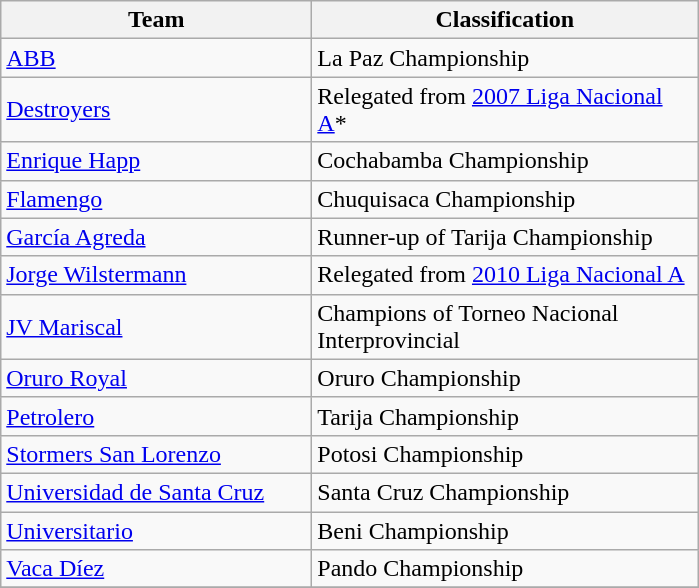<table class="wikitable sortable">
<tr>
<th width="200">Team</th>
<th width="250">Classification</th>
</tr>
<tr>
<td><a href='#'>ABB</a></td>
<td>La Paz Championship</td>
</tr>
<tr>
<td><a href='#'>Destroyers</a></td>
<td>Relegated from <a href='#'>2007 Liga Nacional A</a>*</td>
</tr>
<tr>
<td><a href='#'>Enrique Happ</a></td>
<td>Cochabamba Championship</td>
</tr>
<tr>
<td><a href='#'>Flamengo</a></td>
<td>Chuquisaca Championship</td>
</tr>
<tr>
<td><a href='#'>García Agreda</a></td>
<td>Runner-up of Tarija Championship</td>
</tr>
<tr>
<td><a href='#'>Jorge Wilstermann</a></td>
<td>Relegated from <a href='#'>2010 Liga Nacional A</a></td>
</tr>
<tr>
<td><a href='#'>JV Mariscal</a></td>
<td>Champions of Torneo Nacional Interprovincial</td>
</tr>
<tr>
<td><a href='#'>Oruro Royal</a></td>
<td>Oruro Championship</td>
</tr>
<tr>
<td><a href='#'>Petrolero</a></td>
<td>Tarija Championship</td>
</tr>
<tr>
<td><a href='#'>Stormers San Lorenzo</a></td>
<td>Potosi Championship</td>
</tr>
<tr>
<td><a href='#'>Universidad de Santa Cruz</a></td>
<td>Santa Cruz Championship</td>
</tr>
<tr>
<td><a href='#'>Universitario</a></td>
<td>Beni Championship</td>
</tr>
<tr>
<td><a href='#'>Vaca Díez</a></td>
<td>Pando Championship</td>
</tr>
<tr>
</tr>
</table>
